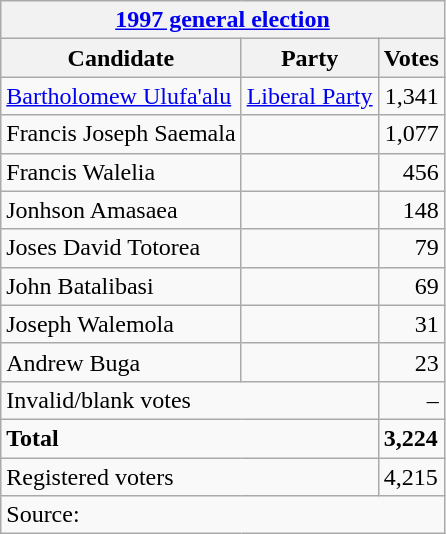<table class="wikitable" style="text-align:left">
<tr>
<th colspan="3"><a href='#'>1997 general election</a></th>
</tr>
<tr>
<th>Candidate</th>
<th>Party</th>
<th>Votes</th>
</tr>
<tr>
<td><a href='#'>Bartholomew Ulufa'alu</a></td>
<td><a href='#'>Liberal Party</a></td>
<td align="right">1,341</td>
</tr>
<tr>
<td>Francis Joseph Saemala</td>
<td></td>
<td align="right">1,077</td>
</tr>
<tr>
<td>Francis Walelia</td>
<td></td>
<td align="right">456</td>
</tr>
<tr>
<td>Jonhson Amasaea</td>
<td></td>
<td align="right">148</td>
</tr>
<tr>
<td>Joses David Totorea</td>
<td></td>
<td align="right">79</td>
</tr>
<tr>
<td>John Batalibasi</td>
<td></td>
<td align="right">69</td>
</tr>
<tr>
<td>Joseph Walemola</td>
<td></td>
<td align="right">31</td>
</tr>
<tr>
<td>Andrew Buga</td>
<td></td>
<td align="right">23</td>
</tr>
<tr>
<td colspan="2">Invalid/blank votes</td>
<td align="right">–</td>
</tr>
<tr>
<td colspan="2"><strong>Total</strong></td>
<td><strong>3,224</strong></td>
</tr>
<tr>
<td colspan="2">Registered voters</td>
<td>4,215</td>
</tr>
<tr>
<td colspan="3">Source: </td>
</tr>
</table>
